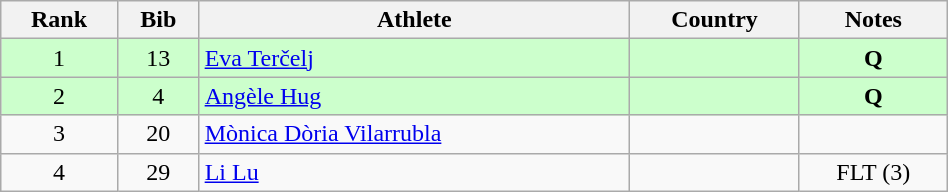<table class="wikitable" style="text-align:center;width: 50%;">
<tr>
<th>Rank</th>
<th>Bib</th>
<th>Athlete</th>
<th>Country</th>
<th>Notes</th>
</tr>
<tr bgcolor=ccffcc>
<td>1</td>
<td>13</td>
<td align=left><a href='#'>Eva Terčelj</a></td>
<td align=left></td>
<td><strong>Q</strong></td>
</tr>
<tr bgcolor=ccffcc>
<td>2</td>
<td>4</td>
<td align=left><a href='#'>Angèle Hug</a></td>
<td align=left></td>
<td><strong>Q</strong></td>
</tr>
<tr>
<td>3</td>
<td>20</td>
<td align=left><a href='#'>Mònica Dòria Vilarrubla</a></td>
<td align=left></td>
<td></td>
</tr>
<tr>
<td>4</td>
<td>29</td>
<td align=left><a href='#'>Li Lu</a></td>
<td align=left></td>
<td>FLT (3)</td>
</tr>
</table>
